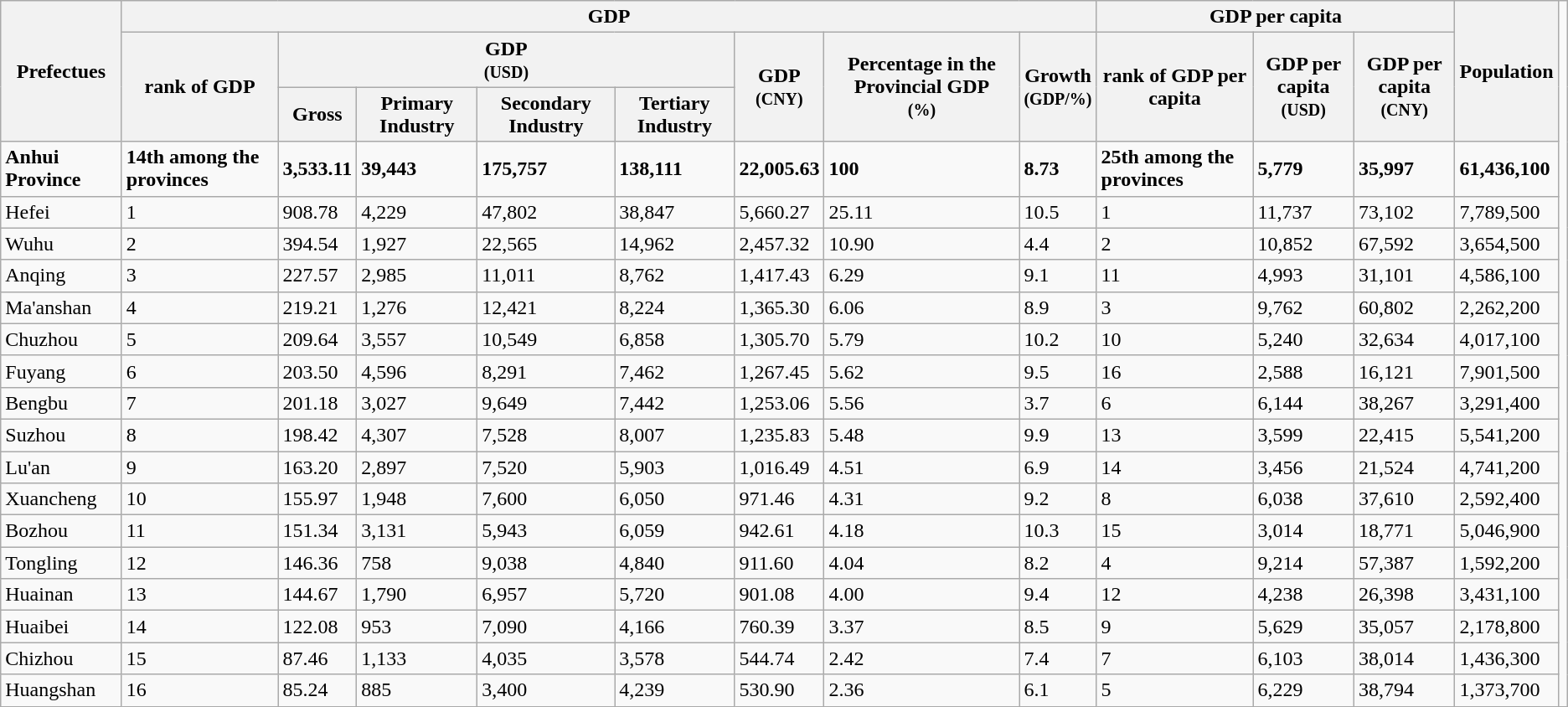<table class="wikitable">
<tr>
<th rowspan="3">Prefectues</th>
<th colspan="8">GDP</th>
<th colspan="3">GDP per capita</th>
<th rowspan="3">Population</th>
<td rowspan="20"></td>
</tr>
<tr>
<th rowspan="2">rank of GDP</th>
<th colspan="4">GDP<br><small>(USD)</small></th>
<th rowspan="2">GDP<br><small>(CNY)</small></th>
<th rowspan="2">Percentage in the Provincial GDP<br><small>(%)</small></th>
<th rowspan="2">Growth<br><small>(GDP/%)</small></th>
<th rowspan="2">rank of GDP per capita</th>
<th rowspan="2">GDP per capita<br><small>(USD)</small></th>
<th rowspan="2">GDP per capita<br><small>(CNY)</small></th>
</tr>
<tr>
<th>Gross</th>
<th>Primary Industry</th>
<th>Secondary Industry</th>
<th>Tertiary Industry</th>
</tr>
<tr>
<td><strong>Anhui Province</strong></td>
<td><strong>14th among the provinces</strong></td>
<td><strong>3,533.11</strong></td>
<td><strong>39,443</strong></td>
<td><strong>175,757</strong></td>
<td><strong>138,111</strong></td>
<td><strong>22,005.63</strong></td>
<td><strong>100</strong></td>
<td><strong>8.73</strong></td>
<td><strong>25th among the provinces</strong></td>
<td><strong>5,779</strong></td>
<td><strong>35,997</strong></td>
<td><strong>61,436,100</strong></td>
</tr>
<tr>
<td>Hefei</td>
<td>1</td>
<td>908.78</td>
<td>4,229</td>
<td>47,802</td>
<td>38,847</td>
<td>5,660.27</td>
<td>25.11</td>
<td>10.5</td>
<td>1</td>
<td>11,737</td>
<td>73,102</td>
<td>7,789,500</td>
</tr>
<tr>
<td>Wuhu</td>
<td>2</td>
<td>394.54</td>
<td>1,927</td>
<td>22,565</td>
<td>14,962</td>
<td>2,457.32</td>
<td>10.90</td>
<td>4.4</td>
<td>2</td>
<td>10,852</td>
<td>67,592</td>
<td>3,654,500</td>
</tr>
<tr>
<td>Anqing</td>
<td>3</td>
<td>227.57</td>
<td>2,985</td>
<td>11,011</td>
<td>8,762</td>
<td>1,417.43</td>
<td>6.29</td>
<td>9.1</td>
<td>11</td>
<td>4,993</td>
<td>31,101</td>
<td>4,586,100</td>
</tr>
<tr>
<td>Ma'anshan</td>
<td>4</td>
<td>219.21</td>
<td>1,276</td>
<td>12,421</td>
<td>8,224</td>
<td>1,365.30</td>
<td>6.06</td>
<td>8.9</td>
<td>3</td>
<td>9,762</td>
<td>60,802</td>
<td>2,262,200</td>
</tr>
<tr>
<td>Chuzhou</td>
<td>5</td>
<td>209.64</td>
<td>3,557</td>
<td>10,549</td>
<td>6,858</td>
<td>1,305.70</td>
<td>5.79</td>
<td>10.2</td>
<td>10</td>
<td>5,240</td>
<td>32,634</td>
<td>4,017,100</td>
</tr>
<tr>
<td>Fuyang</td>
<td>6</td>
<td>203.50</td>
<td>4,596</td>
<td>8,291</td>
<td>7,462</td>
<td>1,267.45</td>
<td>5.62</td>
<td>9.5</td>
<td>16</td>
<td>2,588</td>
<td>16,121</td>
<td>7,901,500</td>
</tr>
<tr>
<td>Bengbu</td>
<td>7</td>
<td>201.18</td>
<td>3,027</td>
<td>9,649</td>
<td>7,442</td>
<td>1,253.06</td>
<td>5.56</td>
<td>3.7</td>
<td>6</td>
<td>6,144</td>
<td>38,267</td>
<td>3,291,400</td>
</tr>
<tr>
<td>Suzhou</td>
<td>8</td>
<td>198.42</td>
<td>4,307</td>
<td>7,528</td>
<td>8,007</td>
<td>1,235.83</td>
<td>5.48</td>
<td>9.9</td>
<td>13</td>
<td>3,599</td>
<td>22,415</td>
<td>5,541,200</td>
</tr>
<tr>
<td>Lu'an</td>
<td>9</td>
<td>163.20</td>
<td>2,897</td>
<td>7,520</td>
<td>5,903</td>
<td>1,016.49</td>
<td>4.51</td>
<td>6.9</td>
<td>14</td>
<td>3,456</td>
<td>21,524</td>
<td>4,741,200</td>
</tr>
<tr>
<td>Xuancheng</td>
<td>10</td>
<td>155.97</td>
<td>1,948</td>
<td>7,600</td>
<td>6,050</td>
<td>971.46</td>
<td>4.31</td>
<td>9.2</td>
<td>8</td>
<td>6,038</td>
<td>37,610</td>
<td>2,592,400</td>
</tr>
<tr>
<td>Bozhou</td>
<td>11</td>
<td>151.34</td>
<td>3,131</td>
<td>5,943</td>
<td>6,059</td>
<td>942.61</td>
<td>4.18</td>
<td>10.3</td>
<td>15</td>
<td>3,014</td>
<td>18,771</td>
<td>5,046,900</td>
</tr>
<tr>
<td>Tongling</td>
<td>12</td>
<td>146.36</td>
<td>758</td>
<td>9,038</td>
<td>4,840</td>
<td>911.60</td>
<td>4.04</td>
<td>8.2</td>
<td>4</td>
<td>9,214</td>
<td>57,387</td>
<td>1,592,200</td>
</tr>
<tr>
<td>Huainan</td>
<td>13</td>
<td>144.67</td>
<td>1,790</td>
<td>6,957</td>
<td>5,720</td>
<td>901.08</td>
<td>4.00</td>
<td>9.4</td>
<td>12</td>
<td>4,238</td>
<td>26,398</td>
<td>3,431,100</td>
</tr>
<tr>
<td>Huaibei</td>
<td>14</td>
<td>122.08</td>
<td>953</td>
<td>7,090</td>
<td>4,166</td>
<td>760.39</td>
<td>3.37</td>
<td>8.5</td>
<td>9</td>
<td>5,629</td>
<td>35,057</td>
<td>2,178,800</td>
</tr>
<tr>
<td>Chizhou</td>
<td>15</td>
<td>87.46</td>
<td>1,133</td>
<td>4,035</td>
<td>3,578</td>
<td>544.74</td>
<td>2.42</td>
<td>7.4</td>
<td>7</td>
<td>6,103</td>
<td>38,014</td>
<td>1,436,300</td>
</tr>
<tr>
<td>Huangshan</td>
<td>16</td>
<td>85.24</td>
<td>885</td>
<td>3,400</td>
<td>4,239</td>
<td>530.90</td>
<td>2.36</td>
<td>6.1</td>
<td>5</td>
<td>6,229</td>
<td>38,794</td>
<td>1,373,700</td>
</tr>
</table>
